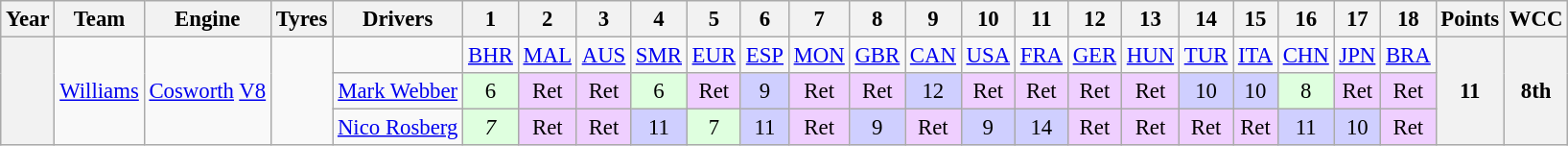<table class="wikitable" style="text-align:center; font-size:95%">
<tr>
<th>Year</th>
<th>Team</th>
<th>Engine</th>
<th>Tyres</th>
<th>Drivers</th>
<th>1</th>
<th>2</th>
<th>3</th>
<th>4</th>
<th>5</th>
<th>6</th>
<th>7</th>
<th>8</th>
<th>9</th>
<th>10</th>
<th>11</th>
<th>12</th>
<th>13</th>
<th>14</th>
<th>15</th>
<th>16</th>
<th>17</th>
<th>18</th>
<th>Points</th>
<th>WCC</th>
</tr>
<tr>
<th rowspan="3"></th>
<td rowspan="3"><a href='#'>Williams</a></td>
<td rowspan="3"><a href='#'>Cosworth</a> <a href='#'>V8</a></td>
<td rowspan="3"></td>
<td></td>
<td><a href='#'>BHR</a></td>
<td><a href='#'>MAL</a></td>
<td><a href='#'>AUS</a></td>
<td><a href='#'>SMR</a></td>
<td><a href='#'>EUR</a></td>
<td><a href='#'>ESP</a></td>
<td><a href='#'>MON</a></td>
<td><a href='#'>GBR</a></td>
<td><a href='#'>CAN</a></td>
<td><a href='#'>USA</a></td>
<td><a href='#'>FRA</a></td>
<td><a href='#'>GER</a></td>
<td><a href='#'>HUN</a></td>
<td><a href='#'>TUR</a></td>
<td><a href='#'>ITA</a></td>
<td><a href='#'>CHN</a></td>
<td><a href='#'>JPN</a></td>
<td><a href='#'>BRA</a></td>
<th rowspan="3">11</th>
<th rowspan="3">8th</th>
</tr>
<tr>
<td> <a href='#'>Mark Webber</a></td>
<td style="background:#DFFFDF;">6</td>
<td style="background:#EFCFFF;">Ret</td>
<td style="background:#EFCFFF;">Ret</td>
<td style="background:#DFFFDF;">6</td>
<td style="background:#EFCFFF;">Ret</td>
<td style="background:#CFCFFF;">9</td>
<td style="background:#EFCFFF;">Ret</td>
<td style="background:#EFCFFF;">Ret</td>
<td style="background:#CFCFFF;">12</td>
<td style="background:#EFCFFF;">Ret</td>
<td style="background:#EFCFFF;">Ret</td>
<td style="background:#EFCFFF;">Ret</td>
<td style="background:#EFCFFF;">Ret</td>
<td style="background:#CFCFFF;">10</td>
<td style="background:#CFCFFF;">10</td>
<td style="background:#DFFFDF;">8</td>
<td style="background:#EFCFFF;">Ret</td>
<td style="background:#EFCFFF;">Ret</td>
</tr>
<tr>
<td> <a href='#'>Nico Rosberg</a></td>
<td style="background:#DFFFDF;"><em>7</em></td>
<td style="background:#EFCFFF;">Ret</td>
<td style="background:#EFCFFF;">Ret</td>
<td style="background:#CFCFFF;">11</td>
<td style="background:#DFFFDF;">7</td>
<td style="background:#CFCFFF;">11</td>
<td style="background:#EFCFFF;">Ret</td>
<td style="background:#CFCFFF;">9</td>
<td style="background:#EFCFFF;">Ret</td>
<td style="background:#CFCFFF;">9</td>
<td style="background:#CFCFFF;">14</td>
<td style="background:#EFCFFF;">Ret</td>
<td style="background:#EFCFFF;">Ret</td>
<td style="background:#EFCFFF;">Ret</td>
<td style="background:#EFCFFF;">Ret</td>
<td style="background:#CFCFFF;">11</td>
<td style="background:#CFCFFF;">10</td>
<td style="background:#EFCFFF;">Ret</td>
</tr>
</table>
